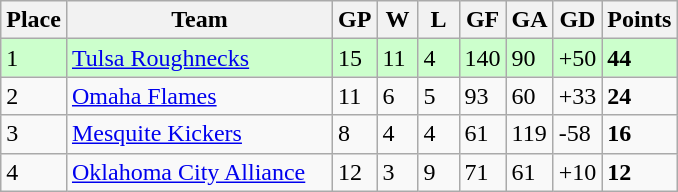<table class="wikitable">
<tr>
<th>Place</th>
<th style="width:170px;">Team</th>
<th width="20">GP</th>
<th width="20">W</th>
<th width="20">L</th>
<th width="20">GF</th>
<th width="20">GA</th>
<th width="25">GD</th>
<th>Points</th>
</tr>
<tr style="background:#cfc;">
<td>1</td>
<td><a href='#'>Tulsa Roughnecks</a></td>
<td>15</td>
<td>11</td>
<td>4</td>
<td>140</td>
<td>90</td>
<td>+50</td>
<td><strong>44</strong></td>
</tr>
<tr>
<td>2</td>
<td><a href='#'>Omaha Flames</a></td>
<td>11</td>
<td>6</td>
<td>5</td>
<td>93</td>
<td>60</td>
<td>+33</td>
<td><strong>24</strong></td>
</tr>
<tr>
<td>3</td>
<td><a href='#'>Mesquite Kickers</a></td>
<td>8</td>
<td>4</td>
<td>4</td>
<td>61</td>
<td>119</td>
<td>-58</td>
<td><strong>16</strong></td>
</tr>
<tr>
<td>4</td>
<td><a href='#'>Oklahoma City Alliance</a></td>
<td>12</td>
<td>3</td>
<td>9</td>
<td>71</td>
<td>61</td>
<td>+10</td>
<td><strong>12</strong></td>
</tr>
</table>
